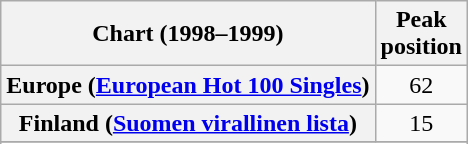<table class="wikitable sortable plainrowheaders" style="text-align:center">
<tr>
<th scope="col">Chart (1998–1999)</th>
<th scope="col">Peak<br>position</th>
</tr>
<tr>
<th scope="row">Europe (<a href='#'>European Hot 100 Singles</a>)</th>
<td>62</td>
</tr>
<tr>
<th scope="row">Finland (<a href='#'>Suomen virallinen lista</a>)</th>
<td>15</td>
</tr>
<tr>
</tr>
<tr>
</tr>
<tr>
</tr>
<tr>
</tr>
</table>
